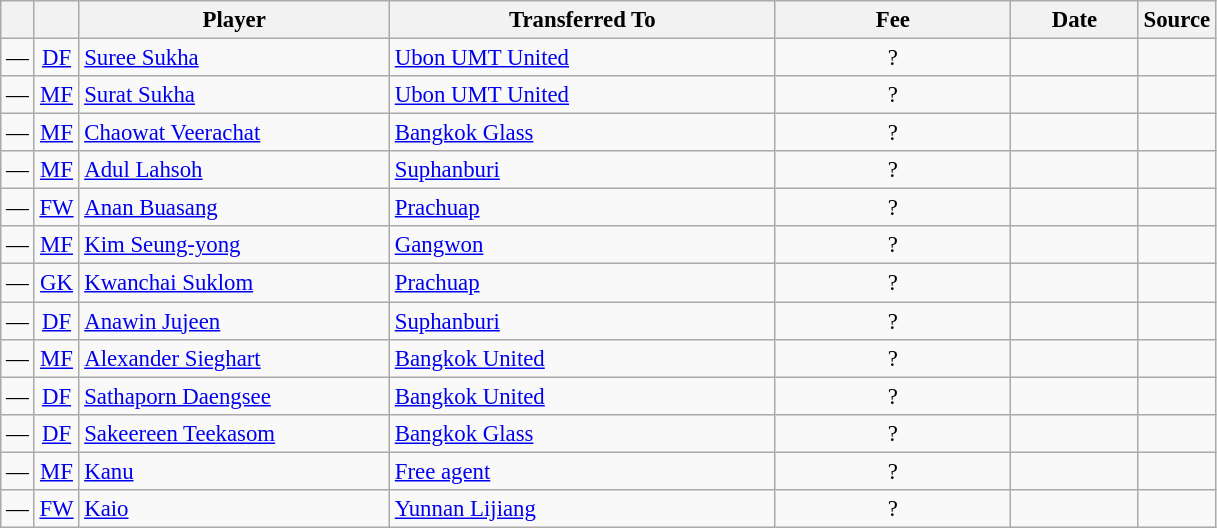<table class="wikitable plainrowheaders sortable" style="font-size:95%">
<tr>
<th></th>
<th></th>
<th scope=col style="width:200px;"><strong>Player</strong></th>
<th scope=col style="width:250px;"><strong>Transferred To</strong></th>
<th scope=col style="width:150px;"><strong>Fee</strong></th>
<th scope=col style="width:78px;"><strong>Date</strong></th>
<th><strong>Source</strong></th>
</tr>
<tr>
<td align=center>—</td>
<td align=center><a href='#'>DF</a></td>
<td> <a href='#'>Suree Sukha</a></td>
<td> <a href='#'>Ubon UMT United</a></td>
<td align=center>?</td>
<td align=center></td>
<td align=center></td>
</tr>
<tr>
<td align=center>—</td>
<td align=center><a href='#'>MF</a></td>
<td> <a href='#'>Surat Sukha</a></td>
<td> <a href='#'>Ubon UMT United</a></td>
<td align=center>?</td>
<td align=center></td>
<td align=center></td>
</tr>
<tr>
<td align=center>—</td>
<td align=center><a href='#'>MF</a></td>
<td> <a href='#'>Chaowat Veerachat</a></td>
<td> <a href='#'>Bangkok Glass</a></td>
<td align=center>?</td>
<td align=center></td>
<td align=center></td>
</tr>
<tr>
<td align=center>—</td>
<td align=center><a href='#'>MF</a></td>
<td> <a href='#'>Adul Lahsoh</a></td>
<td> <a href='#'>Suphanburi</a></td>
<td align=center>?</td>
<td align=center></td>
<td align=center></td>
</tr>
<tr>
<td align=center>—</td>
<td align=center><a href='#'>FW</a></td>
<td> <a href='#'>Anan Buasang</a></td>
<td> <a href='#'>Prachuap</a></td>
<td align=center>?</td>
<td align=center></td>
<td align=center></td>
</tr>
<tr>
<td align=center>—</td>
<td align=center><a href='#'>MF</a></td>
<td> <a href='#'>Kim Seung-yong</a></td>
<td> <a href='#'>Gangwon</a></td>
<td align=center>?</td>
<td align=center></td>
<td align=center></td>
</tr>
<tr>
<td align=center>—</td>
<td align=center><a href='#'>GK</a></td>
<td> <a href='#'>Kwanchai Suklom</a></td>
<td> <a href='#'>Prachuap</a></td>
<td align=center>?</td>
<td align=center></td>
<td align=center></td>
</tr>
<tr>
<td align=center>—</td>
<td align=center><a href='#'>DF</a></td>
<td> <a href='#'>Anawin Jujeen</a></td>
<td> <a href='#'>Suphanburi</a></td>
<td align=center>?</td>
<td align=center></td>
<td align=center></td>
</tr>
<tr>
<td align=center>—</td>
<td align=center><a href='#'>MF</a></td>
<td> <a href='#'>Alexander Sieghart</a></td>
<td> <a href='#'>Bangkok United</a></td>
<td align=center>?</td>
<td align=center></td>
<td align=center></td>
</tr>
<tr>
<td align=center>—</td>
<td align=center><a href='#'>DF</a></td>
<td> <a href='#'>Sathaporn Daengsee</a></td>
<td> <a href='#'>Bangkok United</a></td>
<td align=center>?</td>
<td align=center></td>
<td align=center></td>
</tr>
<tr>
<td align=center>—</td>
<td align=center><a href='#'>DF</a></td>
<td> <a href='#'>Sakeereen Teekasom</a></td>
<td> <a href='#'>Bangkok Glass</a></td>
<td align=center>?</td>
<td align=center></td>
<td align=center></td>
</tr>
<tr>
<td align=center>—</td>
<td align=center><a href='#'>MF</a></td>
<td> <a href='#'>Kanu</a></td>
<td><a href='#'>Free agent</a></td>
<td align=center>?</td>
<td align=center></td>
<td align=center></td>
</tr>
<tr>
<td align=center>—</td>
<td align=center><a href='#'>FW</a></td>
<td> <a href='#'>Kaio</a></td>
<td> <a href='#'>Yunnan Lijiang</a></td>
<td align=center>?</td>
<td align=center></td>
<td align=center></td>
</tr>
</table>
